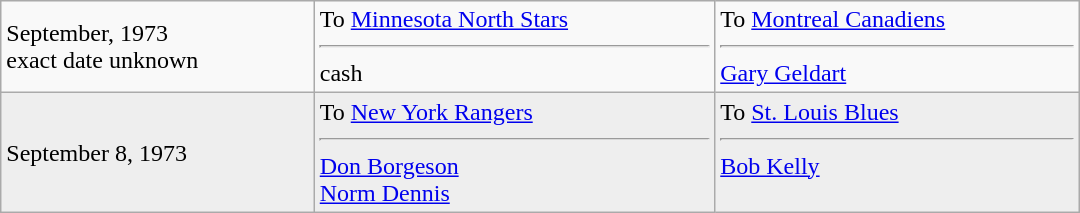<table cellspacing=0 class="wikitable" style="border:1px solid #999999; width:720px;">
<tr>
<td>September, 1973<br>exact date unknown</td>
<td valign="top">To <a href='#'>Minnesota North Stars</a><hr>cash</td>
<td valign="top">To <a href='#'>Montreal Canadiens</a><hr><a href='#'>Gary Geldart</a></td>
</tr>
<tr bgcolor="#eeeeee">
<td>September 8, 1973</td>
<td valign="top">To <a href='#'>New York Rangers</a><hr><a href='#'>Don Borgeson</a><br><a href='#'>Norm Dennis</a></td>
<td valign="top">To <a href='#'>St. Louis Blues</a><hr><a href='#'>Bob Kelly</a></td>
</tr>
</table>
